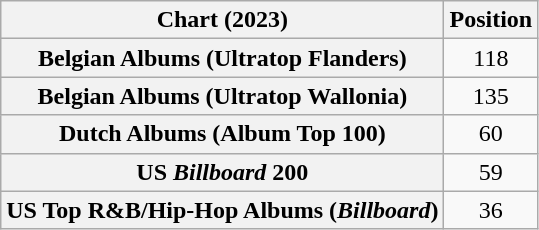<table class="wikitable sortable plainrowheaders" style="text-align:center">
<tr>
<th>Chart (2023)</th>
<th>Position</th>
</tr>
<tr>
<th scope="row">Belgian Albums (Ultratop Flanders)</th>
<td>118</td>
</tr>
<tr>
<th scope="row">Belgian Albums (Ultratop Wallonia)</th>
<td>135</td>
</tr>
<tr>
<th scope="row">Dutch Albums (Album Top 100)</th>
<td>60</td>
</tr>
<tr>
<th scope="row">US <em>Billboard</em> 200</th>
<td>59</td>
</tr>
<tr>
<th scope="row">US Top R&B/Hip-Hop Albums (<em>Billboard</em>)</th>
<td>36</td>
</tr>
</table>
